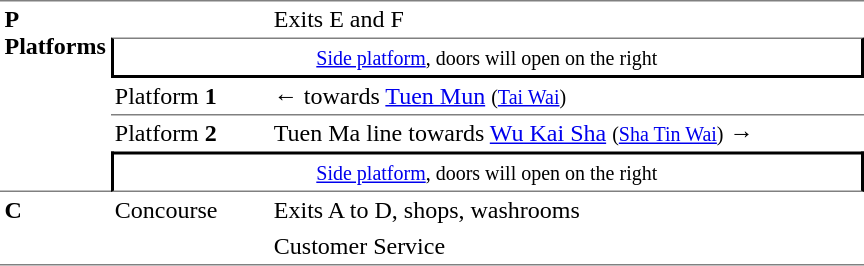<table border=0 cellspacing=0 cellpadding=3>
<tr>
<td style="border-top:solid 1px gray;border-bottom:solid 1px gray;width:50px;vertical-align:top;" rowspan=5><strong>P<br>Platforms</strong></td>
<td style="border-top:solid 1px gray;width:100px;"></td>
<td style="border-top:solid 1px gray; width:390px;">Exits E and F</td>
</tr>
<tr>
<td style="border-top:solid 1px gray;border-right:solid 2px black;border-left:solid 2px black;border-bottom:solid 2px black;text-align:center;" colspan=2><small><a href='#'>Side platform</a>, doors will open on the right</small></td>
</tr>
<tr>
<td style="border-bottom:solid 1px gray;width:100px;">Platform <span><strong>1</strong></span></td>
<td style="border-bottom:solid 1px gray;width:390px;">←  towards <a href='#'>Tuen Mun</a> <small>(<a href='#'>Tai Wai</a>)</small></td>
</tr>
<tr>
<td style="border-bottom:solid 0px gray;">Platform <span><strong>2</strong></span></td>
<td style="border-bottom:solid 0px gray;">  Tuen Ma line towards <a href='#'>Wu Kai Sha</a> <small>(<a href='#'>Sha Tin Wai</a>)</small> →</td>
</tr>
<tr>
<td style="border-top:solid 2px black;border-right:solid 2px black;border-left:solid 2px black;border-bottom:solid 1px gray;text-align:center;" colspan=2><small><a href='#'>Side platform</a>, doors will open on the right</small></td>
</tr>
<tr>
<td style="border-bottom:solid 1px gray;vertical-align:top;" rowspan=3><strong>C</strong></td>
<td style="border-bottom:solid 1px gray;vertical-align:top;" rowspan=3>Concourse</td>
<td>Exits A to D, shops, washrooms</td>
</tr>
<tr>
<td style="border-bottom:solid 1px gray;">Customer Service</td>
</tr>
</table>
